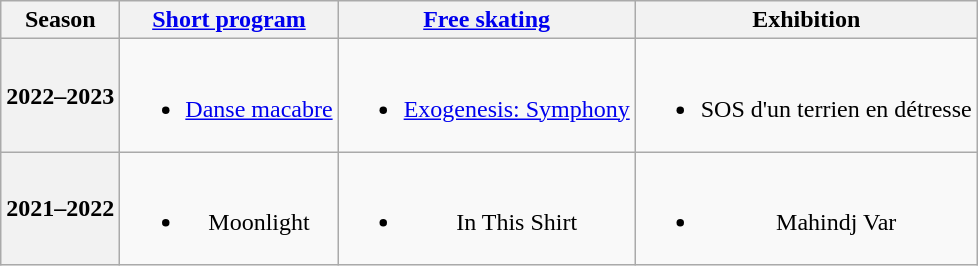<table class=wikitable style=text-align:center>
<tr>
<th>Season</th>
<th><a href='#'>Short program</a></th>
<th><a href='#'>Free skating</a></th>
<th>Exhibition</th>
</tr>
<tr>
<th>2022–2023 <br> </th>
<td><br><ul><li><a href='#'>Danse macabre</a> <br> </li></ul></td>
<td><br><ul><li><a href='#'>Exogenesis: Symphony</a> <br> </li></ul></td>
<td><br><ul><li>SOS d'un terrien en détresse <br></li></ul></td>
</tr>
<tr>
<th>2021–2022 <br> </th>
<td><br><ul><li>Moonlight <br> </li></ul></td>
<td><br><ul><li>In This Shirt <br> </li></ul></td>
<td><br><ul><li>Mahindj Var <br> </li></ul></td>
</tr>
</table>
